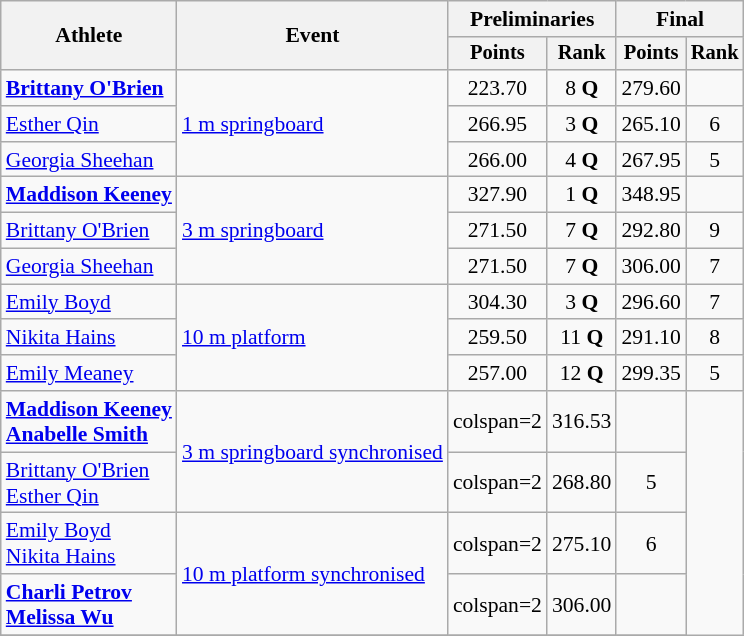<table class=wikitable style=font-size:90%;text-align:center>
<tr>
<th rowspan=2>Athlete</th>
<th rowspan=2>Event</th>
<th colspan=2>Preliminaries</th>
<th colspan=2>Final</th>
</tr>
<tr style=font-size:95%>
<th>Points</th>
<th>Rank</th>
<th>Points</th>
<th>Rank</th>
</tr>
<tr>
<td align=left><strong><a href='#'>Brittany O'Brien</a></strong></td>
<td align=left rowspan=3><a href='#'>1 m springboard</a></td>
<td>223.70</td>
<td>8 <strong>Q</strong></td>
<td>279.60</td>
<td></td>
</tr>
<tr>
<td align=left><a href='#'>Esther Qin</a></td>
<td>266.95</td>
<td>3 <strong>Q</strong></td>
<td>265.10</td>
<td>6</td>
</tr>
<tr>
<td align=left><a href='#'>Georgia Sheehan</a></td>
<td>266.00</td>
<td>4 <strong>Q</strong></td>
<td>267.95</td>
<td>5</td>
</tr>
<tr>
<td align=left><strong><a href='#'>Maddison Keeney</a></strong></td>
<td align=left rowspan=3><a href='#'>3 m springboard</a></td>
<td>327.90</td>
<td>1 <strong>Q</strong></td>
<td>348.95</td>
<td></td>
</tr>
<tr>
<td align=left><a href='#'>Brittany O'Brien</a></td>
<td>271.50</td>
<td>7 <strong>Q</strong></td>
<td>292.80</td>
<td>9</td>
</tr>
<tr>
<td align=left><a href='#'>Georgia Sheehan</a></td>
<td>271.50</td>
<td>7 <strong>Q</strong></td>
<td>306.00</td>
<td>7</td>
</tr>
<tr>
<td align=left><a href='#'>Emily Boyd</a></td>
<td align=left rowspan=3><a href='#'>10 m platform</a></td>
<td>304.30</td>
<td>3 <strong>Q</strong></td>
<td>296.60</td>
<td>7</td>
</tr>
<tr>
<td align=left><a href='#'>Nikita Hains</a></td>
<td>259.50</td>
<td>11 <strong>Q</strong></td>
<td>291.10</td>
<td>8</td>
</tr>
<tr>
<td align=left><a href='#'>Emily Meaney</a></td>
<td>257.00</td>
<td>12 <strong>Q</strong></td>
<td>299.35</td>
<td>5</td>
</tr>
<tr>
<td align=left><strong><a href='#'>Maddison Keeney</a> <br> <a href='#'>Anabelle Smith</a></strong></td>
<td align=left rowspan=2><a href='#'>3 m springboard synchronised</a></td>
<td>colspan=2 </td>
<td>316.53</td>
<td></td>
</tr>
<tr>
<td align=left><a href='#'>Brittany O'Brien</a> <br> <a href='#'>Esther Qin</a></td>
<td>colspan=2 </td>
<td>268.80</td>
<td>5</td>
</tr>
<tr>
<td align=left><a href='#'>Emily Boyd</a> <br> <a href='#'>Nikita Hains</a></td>
<td align=left rowspan=2><a href='#'>10 m platform synchronised</a></td>
<td>colspan=2 </td>
<td>275.10</td>
<td>6</td>
</tr>
<tr>
<td align=left><strong><a href='#'>Charli Petrov</a> <br> <a href='#'>Melissa Wu</a></strong></td>
<td>colspan=2 </td>
<td>306.00</td>
<td></td>
</tr>
<tr>
</tr>
</table>
